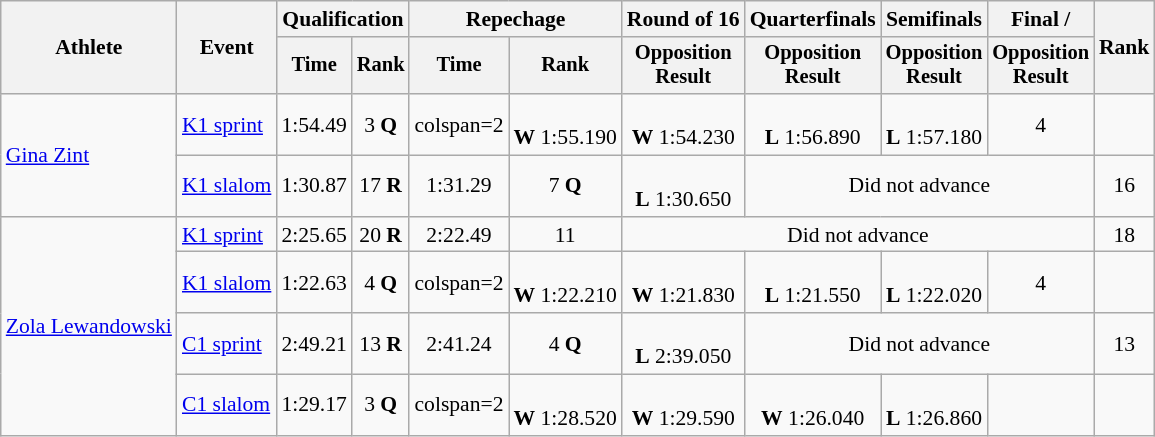<table class="wikitable" style="font-size:90%;">
<tr>
<th rowspan=2>Athlete</th>
<th rowspan=2>Event</th>
<th colspan=2>Qualification</th>
<th colspan=2>Repechage</th>
<th>Round of 16</th>
<th>Quarterfinals</th>
<th>Semifinals</th>
<th>Final / </th>
<th rowspan=2>Rank</th>
</tr>
<tr style="font-size:95%">
<th>Time</th>
<th>Rank</th>
<th>Time</th>
<th>Rank</th>
<th>Opposition <br>Result</th>
<th>Opposition <br>Result</th>
<th>Opposition <br>Result</th>
<th>Opposition <br>Result</th>
</tr>
<tr align=center>
<td align=left rowspan=2><a href='#'>Gina Zint</a></td>
<td align=left><a href='#'>K1 sprint</a></td>
<td>1:54.49</td>
<td>3 <strong>Q</strong></td>
<td>colspan=2 </td>
<td><br><strong>W</strong> 1:55.190</td>
<td><br><strong>W</strong> 1:54.230</td>
<td><br><strong>L</strong> 1:56.890</td>
<td><br><strong>L</strong> 1:57.180</td>
<td>4</td>
</tr>
<tr align=center>
<td align=left><a href='#'>K1 slalom</a></td>
<td>1:30.87</td>
<td>17 <strong>R</strong></td>
<td>1:31.29</td>
<td>7 <strong>Q</strong></td>
<td><br><strong>L</strong> 1:30.650</td>
<td colspan=3>Did not advance</td>
<td>16</td>
</tr>
<tr align=center>
<td align=left rowspan=4><a href='#'>Zola Lewandowski</a></td>
<td align=left><a href='#'>K1 sprint</a></td>
<td>2:25.65</td>
<td>20 <strong>R</strong></td>
<td>2:22.49</td>
<td>11</td>
<td colspan=4>Did not advance</td>
<td>18</td>
</tr>
<tr align=center>
<td align=left><a href='#'>K1 slalom</a></td>
<td>1:22.63</td>
<td>4 <strong>Q</strong></td>
<td>colspan=2 </td>
<td><br><strong>W</strong> 1:22.210</td>
<td><br><strong>W</strong> 1:21.830</td>
<td><br><strong>L</strong> 1:21.550</td>
<td><br><strong>L</strong> 1:22.020</td>
<td>4</td>
</tr>
<tr align=center>
<td align=left><a href='#'>C1 sprint</a></td>
<td>2:49.21</td>
<td>13 <strong>R</strong></td>
<td>2:41.24</td>
<td>4 <strong>Q</strong></td>
<td><br><strong>L</strong> 2:39.050</td>
<td colspan=3>Did not advance</td>
<td>13</td>
</tr>
<tr align=center>
<td align=left><a href='#'>C1 slalom</a></td>
<td>1:29.17</td>
<td>3 <strong>Q</strong></td>
<td>colspan=2 </td>
<td><br><strong>W</strong> 1:28.520</td>
<td><br><strong>W</strong> 1:29.590</td>
<td><br><strong>W</strong> 1:26.040</td>
<td><br><strong>L</strong> 1:26.860</td>
<td></td>
</tr>
</table>
